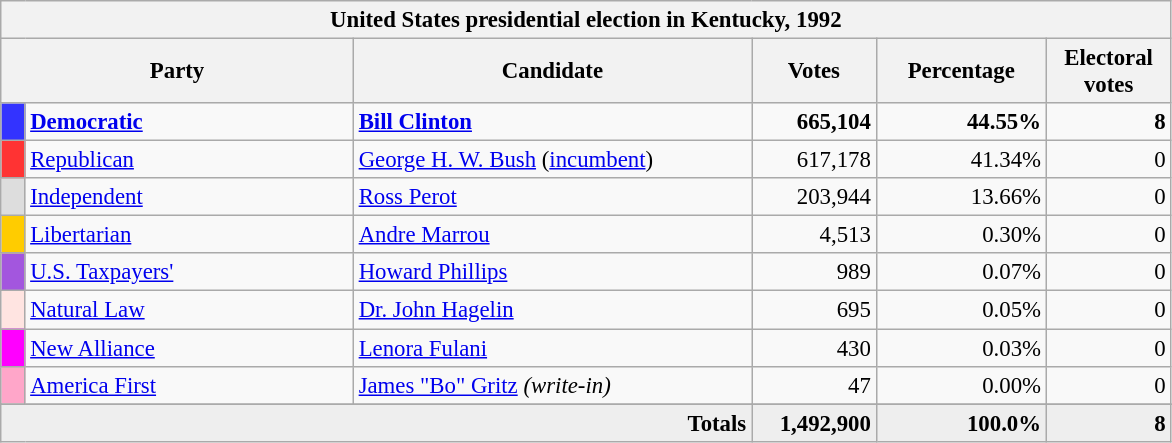<table class="wikitable" style="font-size: 95%;">
<tr>
<th colspan="6">United States presidential election in Kentucky, 1992</th>
</tr>
<tr>
<th colspan="2" style="width: 15em">Party</th>
<th style="width: 17em">Candidate</th>
<th style="width: 5em">Votes</th>
<th style="width: 7em">Percentage</th>
<th style="width: 5em">Electoral votes</th>
</tr>
<tr>
<th style="background-color:#3333FF; width: 3px"></th>
<td style="width: 130px"><strong><a href='#'>Democratic</a></strong></td>
<td><strong><a href='#'>Bill Clinton</a></strong></td>
<td align="right"><strong>665,104</strong></td>
<td align="right"><strong>44.55%</strong></td>
<td align="right"><strong>8</strong></td>
</tr>
<tr>
<th style="background-color:#FF3333; width: 3px"></th>
<td style="width: 130px"><a href='#'>Republican</a></td>
<td><a href='#'>George H. W. Bush</a> (<a href='#'>incumbent</a>)</td>
<td align="right">617,178</td>
<td align="right">41.34%</td>
<td align="right">0</td>
</tr>
<tr>
<th style="background-color:#DDDDDD; width: 3px"></th>
<td style="width: 130px"><a href='#'>Independent</a></td>
<td><a href='#'>Ross Perot</a></td>
<td align="right">203,944</td>
<td align="right">13.66%</td>
<td align="right">0</td>
</tr>
<tr>
<th style="background-color:#FFCC00; width: 3px"></th>
<td style="width: 130px"><a href='#'>Libertarian</a></td>
<td><a href='#'>Andre Marrou</a></td>
<td align="right">4,513</td>
<td align="right">0.30%</td>
<td align="right">0</td>
</tr>
<tr>
<th style="background-color:#A356DE; width: 3px"></th>
<td style="width: 130px"><a href='#'>U.S. Taxpayers'</a></td>
<td><a href='#'>Howard Phillips</a></td>
<td align="right">989</td>
<td align="right">0.07%</td>
<td align="right">0</td>
</tr>
<tr>
<th style="background-color:#ffe4e1; width: 3px"></th>
<td style="width: 130px"><a href='#'>Natural Law</a></td>
<td><a href='#'>Dr. John Hagelin</a></td>
<td align="right">695</td>
<td align="right">0.05%</td>
<td align="right">0</td>
</tr>
<tr>
<th style="background-color:#FF00FF; width: 3px"></th>
<td style="width: 130px"><a href='#'>New Alliance</a></td>
<td><a href='#'>Lenora Fulani</a></td>
<td align="right">430</td>
<td align="right">0.03%</td>
<td align="right">0</td>
</tr>
<tr>
<th style="background-color:#FFA6C9; width: 3px"></th>
<td style="width: 130px"><a href='#'>America First</a></td>
<td><a href='#'>James "Bo" Gritz</a> <em>(write-in)</em></td>
<td align="right">47</td>
<td align="right">0.00%</td>
<td align="right">0</td>
</tr>
<tr>
</tr>
<tr bgcolor="#EEEEEE">
<td colspan="3" align="right"><strong>Totals</strong></td>
<td align="right"><strong>1,492,900</strong></td>
<td align="right"><strong>100.0%</strong></td>
<td align="right"><strong>8</strong></td>
</tr>
</table>
